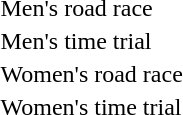<table>
<tr>
<td>Men's road race<br></td>
<td></td>
<td></td>
<td></td>
</tr>
<tr>
<td>Men's time trial<br></td>
<td></td>
<td></td>
<td></td>
</tr>
<tr>
<td>Women's road race<br></td>
<td></td>
<td></td>
<td></td>
</tr>
<tr>
<td>Women's time trial<br></td>
<td></td>
<td></td>
<td></td>
</tr>
</table>
